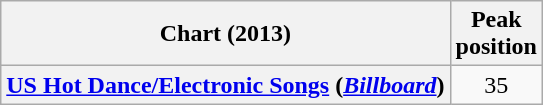<table class="wikitable sortable plainrowheaders" style="text-align:center">
<tr>
<th scope="col">Chart (2013)</th>
<th scope="col">Peak<br> position</th>
</tr>
<tr>
<th scope="row"><a href='#'>US Hot Dance/Electronic Songs</a> (<em><a href='#'>Billboard</a></em>)</th>
<td>35</td>
</tr>
</table>
